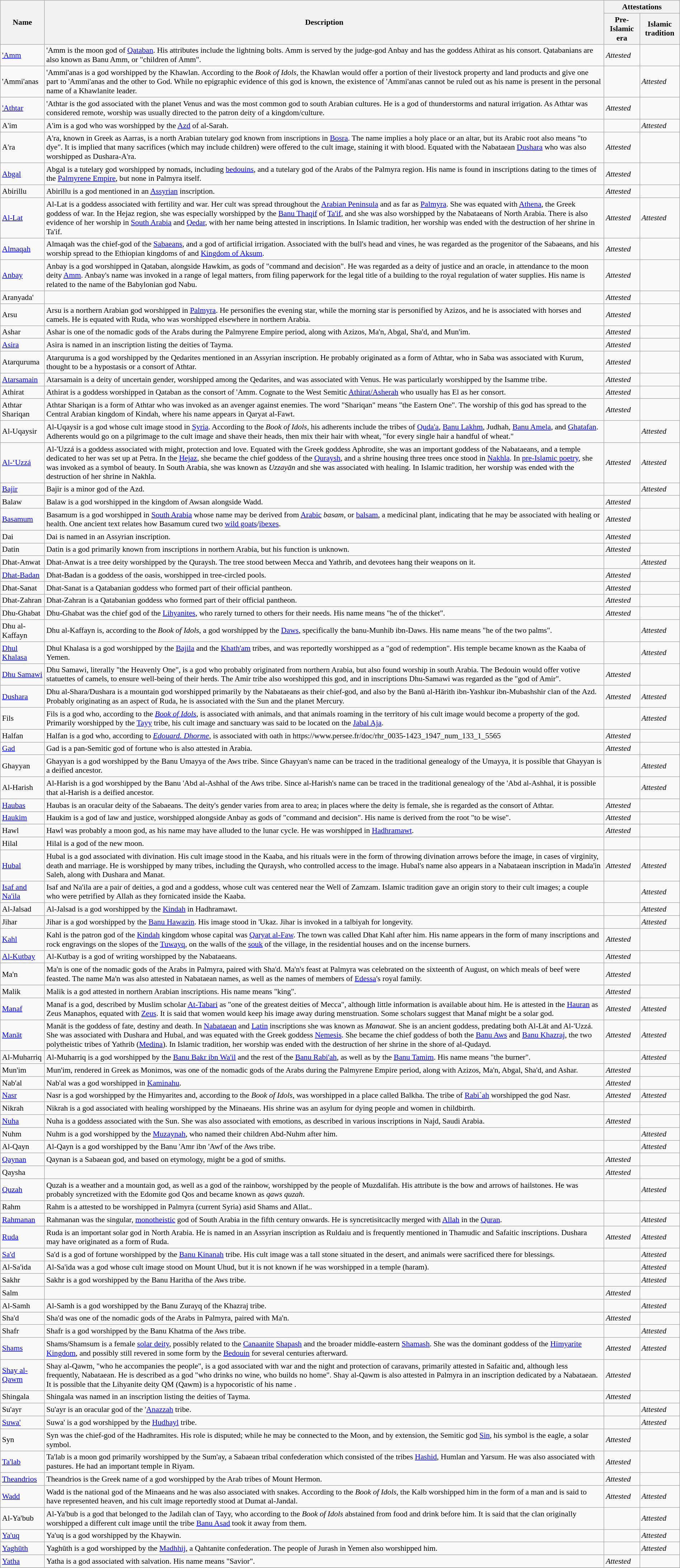<table class="wikitable sortable" style="font-size: 90%; width: 100%">
<tr>
<th rowspan="2">Name</th>
<th rowspan="2">Description</th>
<th colspan="2">Attestations</th>
</tr>
<tr>
<th>Pre-Islamic era</th>
<th>Islamic tradition</th>
</tr>
<tr>
<td><a href='#'>'Amm</a></td>
<td>'Amm is the moon god of <a href='#'>Qataban</a>. His attributes include the lightning bolts. Amm is served by the judge-god Anbay and has the goddess Athirat as his consort. Qatabanians are also known as Banu Amm, or "children of Amm".</td>
<td><em>Attested</em></td>
<td></td>
</tr>
<tr>
<td>'Ammi'anas</td>
<td>'Ammi'anas is a god worshipped by the Khawlan. According to the <em>Book of Idols</em>, the Khawlan would offer a portion of their livestock property and land products and give one part to 'Ammi'anas and the other to God. While no epigraphic evidence of this god is known, the existence of 'Ammi'anas cannot be ruled out as his name is present in the personal name of a Khawlanite leader.</td>
<td></td>
<td><em>Attested</em></td>
</tr>
<tr>
<td><a href='#'>'Athtar</a></td>
<td>'Athtar is the god associated with the planet Venus and was the most common god to south Arabian cultures. He is a god of thunderstorms and natural irrigation. As Athtar was considered remote, worship was usually directed to the patron deity of a kingdom/culture.</td>
<td><em>Attested</em></td>
<td></td>
</tr>
<tr>
<td>A'im</td>
<td>A'im is a god who was worshipped by the <a href='#'>Azd</a> of al-Sarah.</td>
<td></td>
<td><em>Attested</em></td>
</tr>
<tr>
<td>A'ra</td>
<td>A'ra, known in Greek as Aarras, is a north Arabian tutelary god known from inscriptions in <a href='#'>Bosra</a>. The name implies a holy place or an altar, but its Arabic root also means "to dye". It is implied that many sacrifices (which may include children) were offered to the cult image, staining it with blood. Equated with the Nabataean <a href='#'>Dushara</a> who was also worshipped as Dushara-A'ra.</td>
<td><em>Attested</em></td>
<td></td>
</tr>
<tr>
<td><a href='#'>Abgal</a></td>
<td>Abgal is a tutelary god worshipped by nomads, including <a href='#'>bedouins</a>, and a tutelary god of the Arabs of the Palmyra region. His name is found in inscriptions dating to the times of the <a href='#'>Palmyrene Empire</a>, but none in Palmyra itself.</td>
<td><em>Attested</em></td>
<td></td>
</tr>
<tr>
<td>Abirillu</td>
<td>Abirillu is a god mentioned in an <a href='#'>Assyrian</a> inscription.</td>
<td><em>Attested</em></td>
<td></td>
</tr>
<tr>
<td><a href='#'>Al-Lat</a></td>
<td>Al-Lat is a goddess associated with fertility and war. Her cult was spread throughout the <a href='#'>Arabian Peninsula</a> and as far as <a href='#'>Palmyra</a>. She was equated with <a href='#'>Athena</a>, the Greek goddess of war. In the Hejaz region, she was especially worshipped by the <a href='#'>Banu Thaqif</a> of <a href='#'>Ta'if</a>, and she was also worshipped by the Nabataeans of North Arabia. There is also evidence of her worship in <a href='#'>South Arabia</a> and <a href='#'>Qedar</a>, with her name being attested in inscriptions. In Islamic tradition, her worship was ended with the destruction of her shrine in Ta'if.</td>
<td><em>Attested</em></td>
<td><em>Attested</em></td>
</tr>
<tr>
<td><a href='#'>Almaqah</a></td>
<td>Almaqah was the chief-god of the <a href='#'>Sabaeans</a>, and a god of artificial irrigation. Associated with the bull's head and vines, he was regarded as the progenitor of the Sabaeans, and his worship spread to the Ethiopian kingdoms of  and <a href='#'>Kingdom of Aksum</a>.</td>
<td><em>Attested</em></td>
<td></td>
</tr>
<tr>
<td><a href='#'>Anbay</a></td>
<td>Anbay is a god worshipped in Qataban, alongside Hawkim, as gods of "command and decision". He was regarded as a deity of justice and an oracle, in attendance to the moon deity <a href='#'>Amm</a>. Anbay's name was invoked in a range of legal matters, from filing paperwork for the legal title of a building to the royal regulation of water supplies. His name is related to the name of the Babylonian god Nabu.</td>
<td><em>Attested</em></td>
<td></td>
</tr>
<tr>
<td>Aranyada'</td>
<td></td>
<td><em>Attested</em></td>
<td></td>
</tr>
<tr>
<td>Arsu</td>
<td>Arsu is a northern Arabian god worshipped in <a href='#'>Palmyra</a>. He personifies the evening star, while the morning star is personified by Azizos, and he is associated with horses and camels. He is equated with Ruda, who was worshipped elsewhere in northern Arabia.</td>
<td><em>Attested</em></td>
<td></td>
</tr>
<tr>
<td>Ashar</td>
<td>Ashar is one of the nomadic gods of the Arabs during the Palmyrene Empire period, along with Azizos, Ma'n, Abgal, Sha'd, and Mun'im.</td>
<td><em>Attested</em></td>
<td></td>
</tr>
<tr>
<td><a href='#'>Asira</a></td>
<td>Asira is named in an inscription listing the deities of Tayma.</td>
<td><em>Attested</em></td>
<td></td>
</tr>
<tr>
<td>Atarquruma</td>
<td>Atarquruma is a god worshipped by the Qedarites mentioned in an Assyrian inscription. He probably originated as a form of Athtar, who in Saba was associated with Kurum, thought to be a hypostasis or a consort of Athtar.</td>
<td><em>Attested</em></td>
<td></td>
</tr>
<tr>
<td><a href='#'>Atarsamain</a></td>
<td>Atarsamain is a deity of uncertain gender, worshipped among the Qedarites, and was associated with Venus. He was particularly worshipped by the Isamme tribe.</td>
<td><em>Attested</em></td>
<td></td>
</tr>
<tr>
<td>Athirat</td>
<td>Athirat is a goddess worshipped in Qataban as the consort of 'Amm. Cognate to the West Semitic <a href='#'>Athirat/Asherah</a> who usually has El as her consort.</td>
<td><em>Attested</em></td>
<td></td>
</tr>
<tr>
<td>Athtar Shariqan</td>
<td>Athtar Shariqan is a form of Athtar who was invoked as an avenger against enemies. The word "Shariqan" means "the Eastern One". The worship of this god has spread to the Central Arabian kingdom of Kindah, where his name appears in Qaryat al-Fawt.</td>
<td><em>Attested</em></td>
<td></td>
</tr>
<tr>
<td>Al-Uqaysir</td>
<td>Al-Uqaysir is a god whose cult image stood in <a href='#'>Syria</a>. According to the <em>Book of Idols</em>, his adherents include the tribes of <a href='#'>Quda'a</a>, <a href='#'>Banu Lakhm</a>, Judhah, <a href='#'>Banu Amela</a>, and <a href='#'>Ghatafan</a>. Adherents would go on a pilgrimage to the cult image and shave their heads, then mix their hair with wheat, "for every single hair a handful of wheat."</td>
<td></td>
<td><em>Attested</em></td>
</tr>
<tr>
<td><a href='#'>Al-‘Uzzá</a></td>
<td>Al-'Uzzá is a goddess associated with might, protection and love. Equated with the Greek goddess Aphrodite, she was an important goddess of the Nabataeans, and a temple dedicated to her was set up at Petra. In the <a href='#'>Hejaz</a>, she became the chief goddess of the <a href='#'>Quraysh</a>, and a shrine housing three trees once stood in <a href='#'>Nakhla</a>. In <a href='#'>pre-Islamic poetry</a>, she was invoked as a symbol of beauty. In South Arabia, she was known as <em>Uzzayān</em> and she was associated with healing. In Islamic tradition, her worship was ended with the destruction of her shrine in Nakhla.</td>
<td><em>Attested</em></td>
<td><em>Attested</em></td>
</tr>
<tr>
<td><a href='#'>Bajir</a></td>
<td>Bajir is a minor god of the Azd.</td>
<td></td>
<td><em>Attested</em></td>
</tr>
<tr>
<td>Balaw</td>
<td>Balaw is a god worshipped in the kingdom of Awsan alongside Wadd.</td>
<td><em>Attested</em></td>
<td></td>
</tr>
<tr>
<td><a href='#'>Basamum</a></td>
<td>Basamum is a god worshipped in <a href='#'>South Arabia</a> whose name may be derived from <a href='#'>Arabic</a> <em>basam</em>, or <a href='#'>balsam</a>, a medicinal plant, indicating that he may be associated with healing or health. One ancient text relates how Basamum cured two <a href='#'>wild goats</a>/<a href='#'>ibexes</a>.</td>
<td><em>Attested</em></td>
<td></td>
</tr>
<tr>
<td>Dai</td>
<td>Dai is named in an Assyrian inscription.</td>
<td><em>Attested</em></td>
<td></td>
</tr>
<tr>
<td>Datin</td>
<td>Datin is a god primarily known from inscriptions in northern Arabia, but his function is unknown.</td>
<td><em>Attested</em></td>
<td></td>
</tr>
<tr>
<td>Dhat-Anwat</td>
<td>Dhat-Anwat is a tree deity worshipped by the Quraysh. The tree stood between Mecca and Yathrib, and devotees hang their weapons on it.</td>
<td></td>
<td><em>Attested</em></td>
</tr>
<tr>
<td><a href='#'>Dhat-Badan</a></td>
<td>Dhat-Badan is a goddess of the oasis, worshipped in tree-circled pools.</td>
<td><em>Attested</em></td>
<td></td>
</tr>
<tr>
<td>Dhat-Sanat</td>
<td>Dhat-Sanat is a Qatabanian goddess who formed part of their official pantheon.</td>
<td><em>Attested</em></td>
<td></td>
</tr>
<tr>
<td>Dhat-Zahran</td>
<td>Dhat-Zahran is a Qatabanian goddess who formed part of their official pantheon.</td>
<td><em>Attested</em></td>
<td></td>
</tr>
<tr>
<td>Dhu-Ghabat</td>
<td>Dhu-Ghabat was the chief god of the <a href='#'>Lihyanites</a>, who rarely turned to others for their needs. His name means "he of the thicket".</td>
<td><em>Attested</em></td>
<td></td>
</tr>
<tr>
<td>Dhu al-Kaffayn</td>
<td>Dhu al-Kaffayn is, according to the <em>Book of Idols</em>, a god worshipped by the <a href='#'>Daws</a>, specifically the banu-Munhib ibn-Daws. His name means "he of the two palms".</td>
<td></td>
<td><em>Attested</em></td>
</tr>
<tr>
<td><a href='#'>Dhul Khalasa</a></td>
<td>Dhul Khalasa is a god worshipped by the <a href='#'>Bajila</a> and the <a href='#'>Khath'am</a> tribes, and was reportedly worshipped as a "god of redemption". His temple became known as the Kaaba of Yemen.</td>
<td></td>
<td><em>Attested</em></td>
</tr>
<tr>
<td><a href='#'>Dhu Samawi</a></td>
<td>Dhu Samawi, literally "the Heavenly One", is a god who probably originated from northern Arabia, but also found worship in south Arabia. The Bedouin would offer votive statuettes of camels, to ensure well-being of their herds. The Amir tribe also worshipped this god, and in inscriptions Dhu-Samawi was regarded as the "god of Amir".</td>
<td><em>Attested</em></td>
<td></td>
</tr>
<tr>
<td><a href='#'>Dushara</a></td>
<td>Dhu al-Shara/Dushara is a mountain god worshipped primarily by the Nabataeans as their chief-god, and also by the Banū al-Hārith ibn-Yashkur ibn-Mubashshir clan of the Azd. Probably originating as an aspect of Ruda, he is associated with the Sun and the planet Mercury.</td>
<td><em>Attested</em></td>
<td><em>Attested</em></td>
</tr>
<tr>
<td>Fils</td>
<td>Fils is a god who, according to the <em><a href='#'>Book of Idols</a></em>, is associated with animals, and that animals roaming in the territory of his cult image would become a property of the god. Primarily worshipped by the <a href='#'>Tayy</a> tribe, his cult image and sanctuary was said to be located on the <a href='#'>Jabal Aja</a>.</td>
<td></td>
<td><em>Attested</em></td>
</tr>
<tr>
<td>Halfan</td>
<td>Halfan is a god who, according to <em><a href='#'>Edouard. Dhorme</a></em>, is associated with oath in https://www.persee.fr/doc/rhr_0035-1423_1947_num_133_1_5565</td>
<td><em>Attested</em></td>
<td></td>
</tr>
<tr>
<td><a href='#'>Gad</a></td>
<td>Gad is a pan-Semitic god of fortune who is also attested in Arabia.</td>
<td><em>Attested</em></td>
<td></td>
</tr>
<tr>
<td>Ghayyan</td>
<td>Ghayyan is a god worshipped by the Banu Umayya of the Aws tribe. Since Ghayyan's name can be traced in the traditional genealogy of the Umayya, it is possible that Ghayyan is a deified ancestor.</td>
<td></td>
<td><em>Attested</em></td>
</tr>
<tr>
<td>Al-Harish</td>
<td>Al-Harish is a god worshipped by the Banu 'Abd al-Ashhal of the Aws tribe. Since al-Harish's name can be traced in the traditional genealogy of the 'Abd al-Ashhal, it is possible that al-Harish is a deified ancestor.</td>
<td></td>
<td><em>Attested</em></td>
</tr>
<tr>
<td><a href='#'>Haubas</a></td>
<td>Haubas is an oracular deity of the Sabaeans. The deity's gender varies from area to area; in places where the deity is female, she is regarded as the consort of Athtar.</td>
<td><em>Attested</em></td>
<td></td>
</tr>
<tr>
<td><a href='#'>Haukim</a></td>
<td>Haukim is a god of law and justice, worshipped alongside Anbay as gods of "command and decision". His name is derived from the root "to be wise".</td>
<td><em>Attested</em></td>
<td></td>
</tr>
<tr>
<td>Hawl</td>
<td>Hawl was probably a moon god, as his name may have alluded to the lunar cycle. He was worshipped in <a href='#'>Hadhramawt</a>.</td>
<td><em>Attested</em></td>
<td></td>
</tr>
<tr>
<td>Hilal</td>
<td>Hilal is a god of the new moon.</td>
<td></td>
<td></td>
</tr>
<tr>
<td><a href='#'>Hubal</a></td>
<td>Hubal is a god associated with divination. His cult image stood in the Kaaba, and his rituals were in the form of throwing divination arrows before the image, in cases of virginity, death and marriage. He is worshipped by many tribes, including the Quraysh, who controlled access to the image. Hubal's name also appears in a Nabataean inscription in Mada'in Saleh, along with Dushara and Manat.</td>
<td><em>Attested</em></td>
<td><em>Attested</em></td>
</tr>
<tr>
<td><a href='#'>Isaf and Na'ila</a></td>
<td>Isaf and Na'ila are a pair of deities, a god and a goddess, whose cult was centered near the Well of Zamzam. Islamic tradition gave an origin story to their cult images; a couple who were petrified by Allah as they fornicated inside the Kaaba.</td>
<td></td>
<td><em>Attested</em></td>
</tr>
<tr>
<td>Al-Jalsad</td>
<td>Al-Jalsad is a god worshipped by the <a href='#'>Kindah</a> in Hadhramawt.</td>
<td></td>
<td><em>Attested</em></td>
</tr>
<tr>
<td>Jihar</td>
<td>Jihar is a god worshipped by the <a href='#'>Banu Hawazin</a>. His image stood in 'Ukaz. Jihar is invoked in a talbiyah for longevity.</td>
<td></td>
<td><em>Attested</em></td>
</tr>
<tr>
<td><a href='#'>Kahl</a></td>
<td>Kahl is the patron god of the <a href='#'>Kindah</a> kingdom whose capital was <a href='#'>Qaryat al-Faw</a>. The town was called Dhat Kahl after him. His name appears in the form of many inscriptions and rock engravings on the slopes of the <a href='#'>Tuwayq</a>, on the walls of the <a href='#'>souk</a> of the village, in the residential houses and on the incense burners.</td>
<td><em>Attested</em></td>
<td></td>
</tr>
<tr>
<td><a href='#'>Al-Kutbay</a></td>
<td>Al-Kutbay is a god of writing worshipped by the Nabataeans.</td>
<td><em>Attested</em></td>
<td></td>
</tr>
<tr>
<td>Ma'n</td>
<td>Ma'n is one of the nomadic gods of the Arabs in Palmyra, paired with Sha'd. Ma'n's feast at Palmyra was celebrated on the sixteenth of August, on which meals of beef were feasted. The name Ma'n was also attested in Nabataean names, as well as the names of members of <a href='#'>Edessa</a>'s royal family.</td>
<td><em>Attested</em></td>
<td></td>
</tr>
<tr>
<td>Malik</td>
<td>Malik is a god attested in northern Arabian inscriptions. His name means "king".</td>
<td><em>Attested</em></td>
<td></td>
</tr>
<tr>
<td><a href='#'>Manaf</a></td>
<td>Manaf is a god, described by Muslim scholar <a href='#'>At-Tabari</a> as "one of the greatest deities of Mecca", although little information is available about him. He is attested in the <a href='#'>Hauran</a> as Zeus Manaphos, equated with <a href='#'>Zeus</a>.  It is said that women would keep his image away during menstruation. Some scholars suggest that Manaf might be a solar god.</td>
<td><em>Attested</em></td>
<td><em>Attested</em></td>
</tr>
<tr>
<td><a href='#'>Manāt</a></td>
<td>Manāt is the goddess of fate, destiny and death. In <a href='#'>Nabataean</a> and <a href='#'>Latin</a> inscriptions she was known as <em>Manawat</em>. She is an ancient goddess, predating both Al-Lāt and Al-'Uzzá. She was associated with Dushara and Hubal, and was equated with the Greek goddess <a href='#'>Nemesis</a>. She became the chief goddess of both the <a href='#'>Banu Aws</a> and <a href='#'>Banu Khazraj</a>, the two polytheistic tribes of Yathrib (<a href='#'>Medina</a>). In Islamic tradition, her worship was ended with the destruction of her shrine in the shore of al-Qudayd.</td>
<td><em>Attested</em></td>
<td><em>Attested</em></td>
</tr>
<tr>
<td>Al-Muharriq</td>
<td>Al-Muharriq is a god worshipped by the <a href='#'>Banu Bakr ibn Wa'il</a> and the rest of the <a href='#'>Banu Rabi'ah</a>, as well as by the <a href='#'>Banu Tamim</a>. His name means "the burner".</td>
<td></td>
<td><em>Attested</em></td>
</tr>
<tr>
<td>Mun'im</td>
<td>Mun'im, rendered in Greek as Monimos, was one of the nomadic gods of the Arabs during the Palmyrene Empire period, along with Azizos, Ma'n, Abgal, Sha'd, and Ashar.</td>
<td><em>Attested</em></td>
<td></td>
</tr>
<tr>
<td>Nab'al</td>
<td>Nab'al was a god worshipped in <a href='#'>Kaminahu</a>.</td>
<td><em>Attested</em></td>
<td></td>
</tr>
<tr>
<td><a href='#'>Nasr</a></td>
<td>Nasr is a god worshipped by the Himyarites and, according to the <em>Book of Idols</em>, was worshipped in a place called Balkha. The tribe of <a href='#'>Rabi`ah</a> worshipped the god Nasr.</td>
<td><em>Attested</em></td>
<td><em>Attested</em></td>
</tr>
<tr>
<td>Nikrah</td>
<td>Nikrah is a god associated with healing worshipped by the Minaeans. His shrine was an asylum for dying people and women in childbirth.</td>
<td></td>
<td></td>
</tr>
<tr>
<td><a href='#'>Nuha</a></td>
<td>Nuha is a goddess associated with the Sun. She was also associated with emotions, as described in various inscriptions in Najd, Saudi Arabia.</td>
<td><em>Attested</em></td>
<td></td>
</tr>
<tr>
<td>Nuhm</td>
<td>Nuhm is a god worshipped by the <a href='#'>Muzaynah</a>, who named their children Abd-Nuhm after him.</td>
<td></td>
<td><em>Attested</em></td>
</tr>
<tr>
<td>Al-Qayn</td>
<td>Al-Qayn is a god worshipped by the Banu 'Amr ibn 'Awf of the Aws tribe.</td>
<td></td>
<td><em>Attested</em></td>
</tr>
<tr>
<td><a href='#'>Qaynan</a></td>
<td>Qaynan is a Sabaean god, and based on etymology, might be a god of smiths.</td>
<td><em>Attested</em></td>
<td></td>
</tr>
<tr>
<td>Qaysha</td>
<td></td>
<td><em>Attested</em></td>
<td></td>
</tr>
<tr>
<td><a href='#'>Quzah</a></td>
<td>Quzah is a weather and a mountain god, as well as a god of the rainbow, worshipped by the people of Muzdalifah. His attribute is the bow and arrows of hailstones. He was probably syncretized with the Edomite god Qos and became known as <em>qaws quzah</em>.</td>
<td></td>
<td><em>Attested</em></td>
</tr>
<tr>
<td>Rahm</td>
<td>Rahm is a attested to be worshipped in Palmyra (current Syria) asid Shams and Allat..</td>
<td></td>
<td></td>
</tr>
<tr>
<td><a href='#'>Rahmanan</a></td>
<td>Rahmanan was the singular, <a href='#'>monotheistic</a> god of South Arabia in the fifth century onwards. He is syncretisitcaclly merged with <a href='#'>Allah</a> in the <a href='#'>Quran</a>.</td>
<td></td>
<td><em>Attested</em></td>
</tr>
<tr>
<td><a href='#'>Ruda</a></td>
<td>Ruda is an important solar god in North Arabia. He is named in an Assyrian inscription as Ruldaiu and is frequently mentioned in Thamudic and Safaitic inscriptions. Dushara may have originated as a form of Ruda.</td>
<td><em>Attested</em></td>
<td><em>Attested</em></td>
</tr>
<tr>
<td><a href='#'>Sa'd</a></td>
<td>Sa'd is a god of fortune worshipped by the <a href='#'>Banu Kinanah</a> tribe. His cult image was a tall stone situated in the desert, and animals were sacrificed there for blessings.</td>
<td></td>
<td><em>Attested</em></td>
</tr>
<tr>
<td>Al-Sa'ida</td>
<td>Al-Sa'ida was a god whose cult image stood on Mount Uhud, but it is not known if he was worshipped in a temple (haram).</td>
<td></td>
<td><em>Attested</em></td>
</tr>
<tr>
<td>Sakhr</td>
<td>Sakhr is a god worshipped by the Banu Haritha of the Aws tribe.</td>
<td></td>
<td><em>Attested</em></td>
</tr>
<tr>
<td>Salm</td>
<td></td>
<td><em>Attested</em></td>
<td></td>
</tr>
<tr>
<td>Al-Samh</td>
<td>Al-Samh is a god worshipped by the Banu Zurayq of the Khazraj tribe.</td>
<td></td>
<td><em>Attested</em></td>
</tr>
<tr>
<td>Sha'd</td>
<td>Sha'd was one of the nomadic gods of the Arabs in Palmyra, paired with Ma'n.</td>
<td><em>Attested</em></td>
<td></td>
</tr>
<tr>
<td>Shafr</td>
<td>Shafr is a god worshipped by the Banu Khatma of the Aws tribe.</td>
<td></td>
<td><em>Attested</em></td>
</tr>
<tr>
<td><a href='#'>Shams</a></td>
<td>Shams/Shamsum is a female <a href='#'>solar deity</a>, possibly related to the <a href='#'>Canaanite</a> <a href='#'>Shapash</a> and the broader middle-eastern <a href='#'>Shamash</a>. She was the dominant goddess of the <a href='#'>Himyarite Kingdom</a>, and possibly still revered in some form by the <a href='#'>Bedouin</a> for several centuries afterward.</td>
<td><em>Attested</em></td>
<td><em>Attested</em></td>
</tr>
<tr>
<td><a href='#'>Shay al-Qawm</a></td>
<td>Shay al-Qawm, "who he accompanies the people", is a god associated with war and the night and protection of caravans, primarily attested in Safaitic and, although less frequently, Nabataean.  He is described as a god "who drinks no wine, who builds no home". Shay al-Qawm is also attested in Palmyra in an inscription dedicated by a Nabataean. It is possible that the Lihyanite deity QM (Qawm) is a hypocoristic of his name .</td>
<td><em>Attested</em></td>
<td></td>
</tr>
<tr>
<td>Shingala</td>
<td>Shingala was named in an inscription listing the deities of Tayma.</td>
<td><em>Attested</em></td>
<td></td>
</tr>
<tr>
<td>Su'ayr</td>
<td>Su'ayr is an oracular god of the '<a href='#'>Anazzah</a> tribe.</td>
<td></td>
<td><em>Attested</em></td>
</tr>
<tr>
<td><a href='#'>Suwa'</a></td>
<td>Suwa' is a god worshipped by the <a href='#'>Hudhayl</a> tribe.</td>
<td></td>
<td><em>Attested</em></td>
</tr>
<tr>
<td>Syn</td>
<td>Syn was the chief-god of the Hadhramites. His role is disputed; while he may be connected to the Moon, and by extension, the Semitic god <a href='#'>Sin</a>, his symbol is the eagle, a solar symbol.</td>
<td><em>Attested</em></td>
<td></td>
</tr>
<tr>
<td><a href='#'>Ta'lab</a></td>
<td>Ta'lab is a moon god primarily worshipped by the Sum'ay, a Sabaean tribal confederation which consisted of the tribes <a href='#'>Hashid</a>, Humlan and Yarsum. He was also associated with pastures. He had an important temple in Riyam.</td>
<td><em>Attested</em></td>
<td></td>
</tr>
<tr>
<td><a href='#'>Theandrios</a></td>
<td>Theandrios is the Greek name of a god worshipped by the Arab tribes of Mount Hermon.</td>
<td><em>Attested</em></td>
<td></td>
</tr>
<tr>
<td><a href='#'>Wadd</a></td>
<td>Wadd is the national god of the Minaeans and he was also associated with snakes. According to the <em>Book of Idols</em>, the Kalb worshipped him in the form of a man and is said to have represented heaven, and his cult image reportedly stood at Dumat al-Jandal.</td>
<td><em>Attested</em></td>
<td><em>Attested</em></td>
</tr>
<tr>
<td>Al-Ya'bub</td>
<td>Al-Ya'bub is a god that belonged to the Jadilah clan of Tayy, who according to the <em>Book of Idols</em> abstained from food and drink before him. It is said that the clan originally worshipped a different cult image until the tribe <a href='#'>Banu Asad</a> took it away from them.</td>
<td></td>
<td><em>Attested</em></td>
</tr>
<tr>
<td><a href='#'>Ya'uq</a></td>
<td>Ya'uq is a god worshipped by the Khaywin.</td>
<td></td>
<td><em>Attested</em></td>
</tr>
<tr>
<td><a href='#'>Yaghūth</a></td>
<td>Yaghūth is a god worshipped by the <a href='#'>Madhhij</a>, a Qahtanite confederation. The people of Jurash in Yemen also worshipped him.</td>
<td></td>
<td><em>Attested</em></td>
</tr>
<tr>
<td><a href='#'>Yatha</a></td>
<td>Yatha is a god associated with salvation. His name means "Savior".</td>
<td><em>Attested</em></td>
<td></td>
</tr>
<tr>
</tr>
</table>
